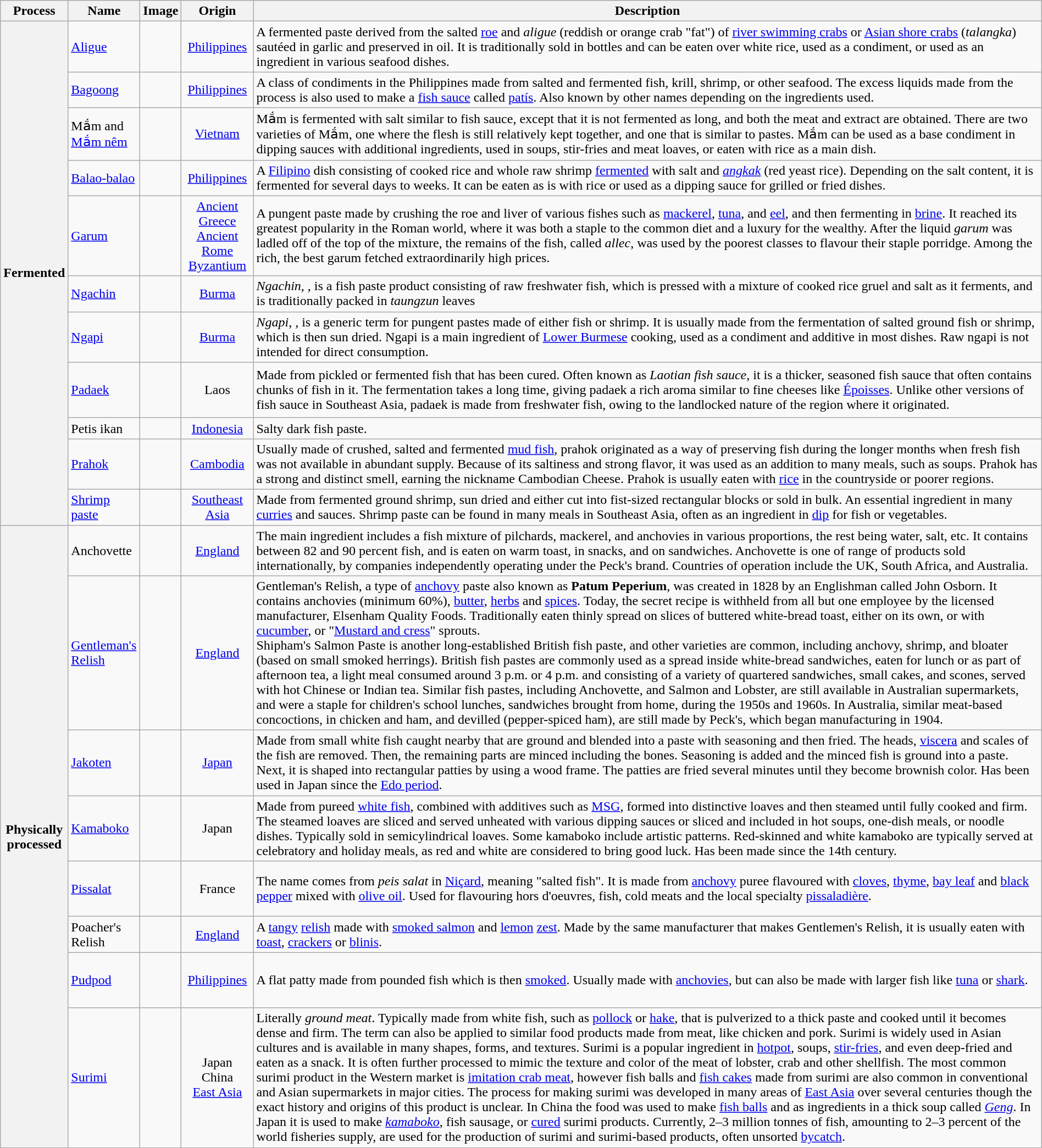<table class="wikitable sortable" style="width:100%;">
<tr>
<th style="width:60px;">Process</th>
<th style="width:80px;">Name</th>
<th>Image</th>
<th style="width:80px;">Origin</th>
<th>Description</th>
</tr>
<tr>
<th rowspan=11>Fermented</th>
<td><a href='#'>Aligue</a></td>
<td></td>
<td align=center><a href='#'>Philippines</a></td>
<td>A fermented paste derived from the salted <a href='#'>roe</a> and <em>aligue</em> (reddish or orange crab "fat") of <a href='#'>river swimming crabs</a> or <a href='#'>Asian shore crabs</a> (<em>talangka</em>) sautéed in garlic and preserved in oil. It is traditionally sold in bottles and can be eaten over white rice, used as a condiment, or used as an ingredient in various seafood dishes.</td>
</tr>
<tr>
<td><a href='#'>Bagoong</a></td>
<td></td>
<td align=center><a href='#'>Philippines</a></td>
<td>A class of condiments in the Philippines made from salted and fermented fish, krill, shrimp, or other seafood. The excess liquids made from the process is also used to make a <a href='#'>fish sauce</a> called <a href='#'>patís</a>. Also known by other names depending on the ingredients used.</td>
</tr>
<tr>
<td>Mắm and <a href='#'>Mắm nêm</a></td>
<td></td>
<td align=center><a href='#'>Vietnam</a></td>
<td>Mắm is fermented with salt similar to fish sauce, except that it is not fermented as long, and both the meat and extract are obtained. There are two varieties of Mắm, one where the flesh is still relatively kept together, and one that is similar to pastes. Mắm can be used as a base condiment in dipping sauces with additional ingredients, used in soups, stir-fries and meat loaves, or eaten with rice as a main dish. </td>
</tr>
<tr>
<td><a href='#'>Balao-balao</a></td>
<td></td>
<td align=center><a href='#'>Philippines</a></td>
<td>A <a href='#'>Filipino</a> dish consisting of cooked rice and whole raw shrimp <a href='#'>fermented</a> with salt and <em><a href='#'>angkak</a></em> (red yeast rice). Depending on the salt content, it is fermented for several days to weeks. It can be eaten as is with rice or used as a dipping sauce for grilled or fried dishes.</td>
</tr>
<tr>
<td><a href='#'>Garum</a></td>
<td></td>
<td align=center><a href='#'>Ancient Greece</a><br><a href='#'>Ancient Rome</a><br><a href='#'>Byzantium</a></td>
<td>A pungent paste made by crushing the roe and liver of various fishes such as <a href='#'>mackerel</a>, <a href='#'>tuna</a>, and <a href='#'>eel</a>, and then fermenting in <a href='#'>brine</a>. It reached its greatest popularity in the Roman world, where it was both a staple to the common diet and a luxury for the wealthy. After the liquid <em>garum</em> was ladled off of the top of the mixture, the remains of the fish, called <em>allec</em>, was used by the poorest classes to flavour their staple porridge. Among the rich, the best garum fetched extraordinarily high prices.</td>
</tr>
<tr>
<td><a href='#'>Ngachin</a></td>
<td></td>
<td align=center><a href='#'>Burma</a></td>
<td><em>Ngachin</em>, , is a fish paste product consisting of raw freshwater fish, which is pressed with a mixture of cooked rice gruel and salt as it ferments, and is traditionally packed in <em>taungzun</em> leaves</td>
</tr>
<tr>
<td><a href='#'>Ngapi</a></td>
<td></td>
<td align=center><a href='#'>Burma</a></td>
<td><em>Ngapi</em>, , is a generic term for pungent pastes made of either fish or shrimp. It is usually made from the fermentation of salted ground fish or shrimp, which is then sun dried. Ngapi is a main ingredient of <a href='#'>Lower Burmese</a> cooking, used as a condiment and additive in most dishes. Raw ngapi is not intended for direct consumption.</td>
</tr>
<tr>
<td><a href='#'>Padaek</a></td>
<td style="height:60px;"></td>
<td align=center>Laos</td>
<td>Made from pickled or fermented fish that has been cured. Often known as <em>Laotian fish sauce</em>, it is a thicker, seasoned fish sauce that often contains chunks of fish in it. The fermentation takes a long time, giving padaek a rich aroma similar to fine cheeses like <a href='#'>Époisses</a>. Unlike other versions of fish sauce in Southeast Asia, padaek is made from freshwater fish, owing to the landlocked nature of the region where it originated.</td>
</tr>
<tr>
<td>Petis ikan</td>
<td></td>
<td align=center><a href='#'>Indonesia</a></td>
<td>Salty dark fish paste.</td>
</tr>
<tr>
<td><a href='#'>Prahok</a></td>
<td></td>
<td align=center><a href='#'>Cambodia</a></td>
<td>Usually made of crushed, salted and fermented <a href='#'>mud fish</a>, prahok originated as a way of preserving fish during the longer months when fresh fish was not available in abundant supply. Because of its saltiness and strong flavor, it was used as an addition to many meals, such as soups. Prahok has a strong and distinct smell, earning the nickname Cambodian Cheese. Prahok is usually eaten with <a href='#'>rice</a> in the countryside or poorer regions.</td>
</tr>
<tr>
<td><a href='#'>Shrimp paste</a></td>
<td></td>
<td align=center><a href='#'>Southeast Asia</a></td>
<td>Made from fermented ground shrimp, sun dried and either cut into fist-sized rectangular blocks or sold in bulk. An essential ingredient in many <a href='#'>curries</a> and sauces. Shrimp paste can be found in many meals in Southeast Asia, often as an ingredient in <a href='#'>dip</a> for fish or vegetables.</td>
</tr>
<tr>
<th rowspan=8>Physically processed</th>
<td>Anchovette</td>
<td></td>
<td align=center><a href='#'>England</a></td>
<td>The main ingredient includes a fish mixture of pilchards, mackerel, and anchovies in various proportions, the rest being water, salt, etc. It contains between 82 and 90 percent fish, and is eaten on warm toast, in snacks, and on sandwiches. Anchovette is one of range of products sold internationally, by companies independently operating under the Peck's brand. Countries of operation include the UK, South Africa, and Australia.</td>
</tr>
<tr>
<td><a href='#'>Gentleman's Relish</a></td>
<td></td>
<td align=center><a href='#'>England</a></td>
<td>Gentleman's Relish, a type of <a href='#'>anchovy</a> paste also known as <strong>Patum Peperium</strong>, was created in 1828 by an Englishman called John Osborn. It contains anchovies (minimum 60%), <a href='#'>butter</a>, <a href='#'>herbs</a> and <a href='#'>spices</a>. Today, the secret recipe is withheld from all but one employee by the licensed manufacturer, Elsenham Quality Foods. Traditionally eaten thinly spread on slices of buttered white-bread toast, either on its own, or with <a href='#'>cucumber</a>, or "<a href='#'>Mustard and cress</a>" sprouts.<br>Shipham's Salmon Paste is another long-established British fish paste, and other varieties are common, including anchovy, shrimp, and bloater (based on small smoked herrings). British fish pastes are commonly used as a spread inside white-bread sandwiches, eaten for lunch or as part of afternoon tea, a light meal consumed around 3 p.m. or 4 p.m. and consisting of a variety of quartered sandwiches, small cakes, and scones, served with hot Chinese or Indian tea.
Similar fish pastes, including Anchovette, and Salmon and Lobster, are still available in Australian supermarkets, and were a staple for children's school lunches, sandwiches brought from home, during the 1950s and 1960s.
In Australia, similar meat-based concoctions, in chicken and ham, and devilled (pepper-spiced ham), are still made by Peck's, which began manufacturing in 1904.</td>
</tr>
<tr>
<td><a href='#'>Jakoten</a></td>
<td></td>
<td align=center><a href='#'>Japan</a></td>
<td>Made from small white fish caught nearby that are ground and blended into a paste with seasoning and then fried. The heads, <a href='#'>viscera</a> and scales of the fish are removed. Then, the remaining  parts are minced including the bones. Seasoning is added and the  minced fish is ground into a paste. Next, it is shaped into rectangular patties by using a wood frame. The patties are fried several minutes until they become brownish color. Has been used in Japan since the <a href='#'>Edo period</a>.</td>
</tr>
<tr>
<td><a href='#'>Kamaboko</a></td>
<td></td>
<td align=center>Japan</td>
<td>Made from pureed <a href='#'>white fish</a>, combined with additives such as <a href='#'>MSG</a>, formed into distinctive loaves and then steamed until fully cooked and firm. The steamed loaves are sliced and served unheated with various dipping sauces or sliced and included in hot soups, one-dish meals, or noodle dishes. Typically sold in semicylindrical loaves. Some kamaboko include artistic patterns. Red-skinned and white kamaboko are typically served at celebratory and holiday meals, as red and white are considered to bring good luck. Has been made since the 14th century.</td>
</tr>
<tr>
<td><a href='#'>Pissalat</a></td>
<td style="height:60px;"></td>
<td align=center>France</td>
<td>The name comes from <em>peis salat</em> in <a href='#'>Niçard</a>, meaning "salted fish". It is made from <a href='#'>anchovy</a> puree flavoured with <a href='#'>cloves</a>, <a href='#'>thyme</a>, <a href='#'>bay leaf</a> and <a href='#'>black pepper</a> mixed with <a href='#'>olive oil</a>. Used for flavouring hors d'oeuvres, fish, cold meats and the local specialty <a href='#'>pissaladière</a>.</td>
</tr>
<tr>
<td>Poacher's Relish</td>
<td></td>
<td align=center><a href='#'>England</a></td>
<td>A <a href='#'>tangy</a> <a href='#'>relish</a> made with <a href='#'>smoked salmon</a> and <a href='#'>lemon</a> <a href='#'>zest</a>. Made by the same manufacturer that makes Gentlemen's Relish, it is usually eaten with <a href='#'>toast</a>, <a href='#'>crackers</a> or <a href='#'>blinis</a>.</td>
</tr>
<tr>
<td><a href='#'>Pudpod</a></td>
<td style="height:60px;"></td>
<td align=center><a href='#'>Philippines</a></td>
<td>A flat patty made from pounded fish which is then <a href='#'>smoked</a>. Usually made with <a href='#'>anchovies</a>, but can also be made with larger fish like <a href='#'>tuna</a> or <a href='#'>shark</a>.</td>
</tr>
<tr>
<td><a href='#'>Surimi</a></td>
<td></td>
<td align=center>Japan<br>China<br><a href='#'>East Asia</a></td>
<td>Literally <em>ground meat</em>. Typically made from white fish, such as <a href='#'>pollock</a> or <a href='#'>hake</a>, that is pulverized to a thick paste and cooked until it becomes dense and firm. The term can also be applied to similar food products made from meat, like chicken and pork. Surimi is widely used in Asian cultures and is available in many shapes, forms, and textures. Surimi is a popular ingredient in <a href='#'>hotpot</a>, soups, <a href='#'>stir-fries</a>, and even deep-fried and eaten as a snack. It is often further processed to mimic the texture and color of the meat of lobster, crab and other shellfish. The most common surimi product in the Western market is <a href='#'>imitation crab meat</a>, however fish balls and <a href='#'>fish cakes</a> made from surimi are also common in conventional and Asian supermarkets in major cities. The process for making surimi was developed in many areas of <a href='#'>East Asia</a> over several centuries though the exact history and origins of this product is unclear. In China the food was used to make <a href='#'>fish balls</a> and as ingredients in a thick soup called <em><a href='#'>Geng</a></em>. In Japan it is used to make <em><a href='#'>kamaboko</a></em>, fish sausage, or <a href='#'>cured</a> surimi products. Currently, 2–3 million tonnes of fish, amounting to 2–3 percent of the world fisheries supply, are used for the production of surimi and surimi-based products, often unsorted <a href='#'>bycatch</a>.</td>
</tr>
</table>
